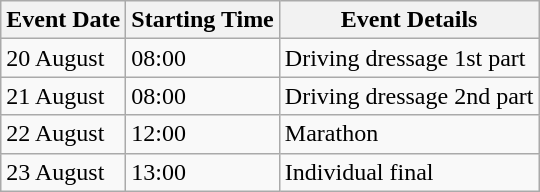<table class="wikitable">
<tr>
<th>Event Date</th>
<th>Starting Time</th>
<th>Event Details</th>
</tr>
<tr>
<td>20 August</td>
<td>08:00</td>
<td>Driving dressage 1st part</td>
</tr>
<tr>
<td>21 August</td>
<td>08:00</td>
<td>Driving dressage 2nd part</td>
</tr>
<tr>
<td>22 August</td>
<td>12:00</td>
<td>Marathon</td>
</tr>
<tr>
<td>23 August</td>
<td>13:00</td>
<td>Individual final</td>
</tr>
</table>
